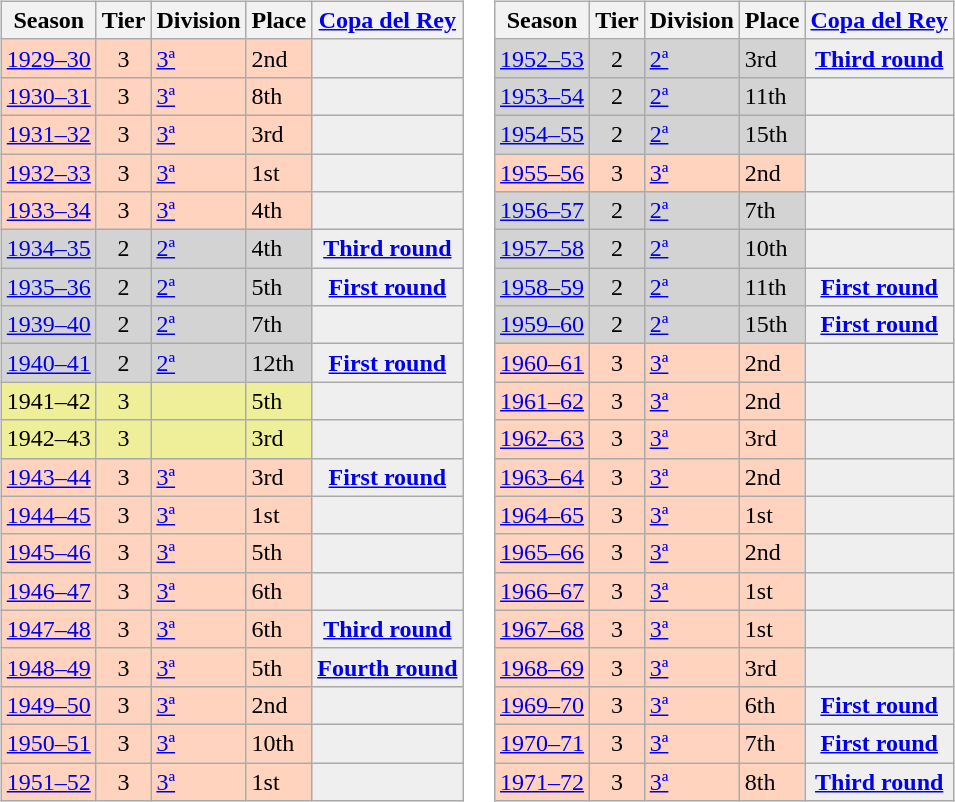<table>
<tr>
<td valign="top" width=0%><br><table class="wikitable">
<tr style="background:#f0f6fa;">
<th>Season</th>
<th>Tier</th>
<th>Division</th>
<th>Place</th>
<th><a href='#'>Copa del Rey</a></th>
</tr>
<tr>
<td style="background:#FFD3BD;"><a href='#'>1929–30</a></td>
<td style="background:#FFD3BD;" align="center">3</td>
<td style="background:#FFD3BD;"><a href='#'>3ª</a></td>
<td style="background:#FFD3BD;">2nd</td>
<th style="background:#efefef;"></th>
</tr>
<tr>
<td style="background:#FFD3BD;"><a href='#'>1930–31</a></td>
<td style="background:#FFD3BD;" align="center">3</td>
<td style="background:#FFD3BD;"><a href='#'>3ª</a></td>
<td style="background:#FFD3BD;">8th</td>
<th style="background:#efefef;"></th>
</tr>
<tr>
<td style="background:#FFD3BD;"><a href='#'>1931–32</a></td>
<td style="background:#FFD3BD;" align="center">3</td>
<td style="background:#FFD3BD;"><a href='#'>3ª</a></td>
<td style="background:#FFD3BD;">3rd</td>
<th style="background:#efefef;"></th>
</tr>
<tr>
<td style="background:#FFD3BD;"><a href='#'>1932–33</a></td>
<td style="background:#FFD3BD;" align="center">3</td>
<td style="background:#FFD3BD;"><a href='#'>3ª</a></td>
<td style="background:#FFD3BD;">1st</td>
<th style="background:#efefef;"></th>
</tr>
<tr>
<td style="background:#FFD3BD;"><a href='#'>1933–34</a></td>
<td style="background:#FFD3BD;" align="center">3</td>
<td style="background:#FFD3BD;"><a href='#'>3ª</a></td>
<td style="background:#FFD3BD;">4th</td>
<th style="background:#efefef;"></th>
</tr>
<tr>
<td style="background:#D3D3D3;"><a href='#'>1934–35</a></td>
<td style="background:#D3D3D3;" align="center">2</td>
<td style="background:#D3D3D3;"><a href='#'>2ª</a></td>
<td style="background:#D3D3D3;">4th</td>
<th style="background:#efefef;"><a href='#'>Third round</a></th>
</tr>
<tr>
<td style="background:#D3D3D3;"><a href='#'>1935–36</a></td>
<td style="background:#D3D3D3;" align="center">2</td>
<td style="background:#D3D3D3;"><a href='#'>2ª</a></td>
<td style="background:#D3D3D3;">5th</td>
<th style="background:#efefef;"><a href='#'>First round</a></th>
</tr>
<tr>
<td style="background:#D3D3D3;"><a href='#'>1939–40</a></td>
<td style="background:#D3D3D3;" align="center">2</td>
<td style="background:#D3D3D3;"><a href='#'>2ª</a></td>
<td style="background:#D3D3D3;">7th</td>
<th style="background:#efefef;"></th>
</tr>
<tr>
<td style="background:#D3D3D3;"><a href='#'>1940–41</a></td>
<td style="background:#D3D3D3;" align="center">2</td>
<td style="background:#D3D3D3;"><a href='#'>2ª</a></td>
<td style="background:#D3D3D3;">12th</td>
<th style="background:#efefef;"><a href='#'>First round</a></th>
</tr>
<tr>
<td style="background:#EFEF99;">1941–42</td>
<td style="background:#EFEF99;" align="center">3</td>
<td style="background:#EFEF99;"></td>
<td style="background:#EFEF99;">5th</td>
<th style="background:#efefef;"></th>
</tr>
<tr>
<td style="background:#EFEF99;">1942–43</td>
<td style="background:#EFEF99;" align="center">3</td>
<td style="background:#EFEF99;"></td>
<td style="background:#EFEF99;">3rd</td>
<th style="background:#efefef;"></th>
</tr>
<tr>
<td style="background:#FFD3BD;"><a href='#'>1943–44</a></td>
<td style="background:#FFD3BD;" align="center">3</td>
<td style="background:#FFD3BD;"><a href='#'>3ª</a></td>
<td style="background:#FFD3BD;">3rd</td>
<th style="background:#efefef;"><a href='#'>First round</a></th>
</tr>
<tr>
<td style="background:#FFD3BD;"><a href='#'>1944–45</a></td>
<td style="background:#FFD3BD;" align="center">3</td>
<td style="background:#FFD3BD;"><a href='#'>3ª</a></td>
<td style="background:#FFD3BD;">1st</td>
<th style="background:#efefef;"></th>
</tr>
<tr>
<td style="background:#FFD3BD;"><a href='#'>1945–46</a></td>
<td style="background:#FFD3BD;" align="center">3</td>
<td style="background:#FFD3BD;"><a href='#'>3ª</a></td>
<td style="background:#FFD3BD;">5th</td>
<th style="background:#efefef;"></th>
</tr>
<tr>
<td style="background:#FFD3BD;"><a href='#'>1946–47</a></td>
<td style="background:#FFD3BD;" align="center">3</td>
<td style="background:#FFD3BD;"><a href='#'>3ª</a></td>
<td style="background:#FFD3BD;">6th</td>
<th style="background:#efefef;"></th>
</tr>
<tr>
<td style="background:#FFD3BD;"><a href='#'>1947–48</a></td>
<td style="background:#FFD3BD;" align="center">3</td>
<td style="background:#FFD3BD;"><a href='#'>3ª</a></td>
<td style="background:#FFD3BD;">6th</td>
<th style="background:#efefef;"><a href='#'>Third round</a></th>
</tr>
<tr>
<td style="background:#FFD3BD;"><a href='#'>1948–49</a></td>
<td style="background:#FFD3BD;" align="center">3</td>
<td style="background:#FFD3BD;"><a href='#'>3ª</a></td>
<td style="background:#FFD3BD;">5th</td>
<th style="background:#efefef;"><a href='#'>Fourth round</a></th>
</tr>
<tr>
<td style="background:#FFD3BD;"><a href='#'>1949–50</a></td>
<td style="background:#FFD3BD;" align="center">3</td>
<td style="background:#FFD3BD;"><a href='#'>3ª</a></td>
<td style="background:#FFD3BD;">2nd</td>
<th style="background:#efefef;"></th>
</tr>
<tr>
<td style="background:#FFD3BD;"><a href='#'>1950–51</a></td>
<td style="background:#FFD3BD;" align="center">3</td>
<td style="background:#FFD3BD;"><a href='#'>3ª</a></td>
<td style="background:#FFD3BD;">10th</td>
<th style="background:#efefef;"></th>
</tr>
<tr>
<td style="background:#FFD3BD;"><a href='#'>1951–52</a></td>
<td style="background:#FFD3BD;" align="center">3</td>
<td style="background:#FFD3BD;"><a href='#'>3ª</a></td>
<td style="background:#FFD3BD;">1st</td>
<th style="background:#efefef;"></th>
</tr>
</table>
</td>
<td valign="top" width=0%><br><table class="wikitable">
<tr style="background:#f0f6fa;">
<th>Season</th>
<th>Tier</th>
<th>Division</th>
<th>Place</th>
<th><a href='#'>Copa del Rey</a></th>
</tr>
<tr>
<td style="background:#D3D3D3;"><a href='#'>1952–53</a></td>
<td style="background:#D3D3D3;" align="center">2</td>
<td style="background:#D3D3D3;"><a href='#'>2ª</a></td>
<td style="background:#D3D3D3;">3rd</td>
<th style="background:#efefef;"><a href='#'>Third round</a></th>
</tr>
<tr>
<td style="background:#D3D3D3;"><a href='#'>1953–54</a></td>
<td style="background:#D3D3D3;" align="center">2</td>
<td style="background:#D3D3D3;"><a href='#'>2ª</a></td>
<td style="background:#D3D3D3;">11th</td>
<th style="background:#efefef;"></th>
</tr>
<tr>
<td style="background:#D3D3D3;"><a href='#'>1954–55</a></td>
<td style="background:#D3D3D3;" align="center">2</td>
<td style="background:#D3D3D3;"><a href='#'>2ª</a></td>
<td style="background:#D3D3D3;">15th</td>
<th style="background:#efefef;"></th>
</tr>
<tr>
<td style="background:#FFD3BD;"><a href='#'>1955–56</a></td>
<td style="background:#FFD3BD;" align="center">3</td>
<td style="background:#FFD3BD;"><a href='#'>3ª</a></td>
<td style="background:#FFD3BD;">2nd</td>
<th style="background:#efefef;"></th>
</tr>
<tr>
<td style="background:#D3D3D3;"><a href='#'>1956–57</a></td>
<td style="background:#D3D3D3;" align="center">2</td>
<td style="background:#D3D3D3;"><a href='#'>2ª</a></td>
<td style="background:#D3D3D3;">7th</td>
<th style="background:#efefef;"></th>
</tr>
<tr>
<td style="background:#D3D3D3;"><a href='#'>1957–58</a></td>
<td style="background:#D3D3D3;" align="center">2</td>
<td style="background:#D3D3D3;"><a href='#'>2ª</a></td>
<td style="background:#D3D3D3;">10th</td>
<th style="background:#efefef;"></th>
</tr>
<tr>
<td style="background:#D3D3D3;"><a href='#'>1958–59</a></td>
<td style="background:#D3D3D3;" align="center">2</td>
<td style="background:#D3D3D3;"><a href='#'>2ª</a></td>
<td style="background:#D3D3D3;">11th</td>
<th style="background:#efefef;"><a href='#'>First round</a></th>
</tr>
<tr>
<td style="background:#D3D3D3;"><a href='#'>1959–60</a></td>
<td style="background:#D3D3D3;" align="center">2</td>
<td style="background:#D3D3D3;"><a href='#'>2ª</a></td>
<td style="background:#D3D3D3;">15th</td>
<th style="background:#efefef;"><a href='#'>First round</a></th>
</tr>
<tr>
<td style="background:#FFD3BD;"><a href='#'>1960–61</a></td>
<td style="background:#FFD3BD;" align="center">3</td>
<td style="background:#FFD3BD;"><a href='#'>3ª</a></td>
<td style="background:#FFD3BD;">2nd</td>
<th style="background:#efefef;"></th>
</tr>
<tr>
<td style="background:#FFD3BD;"><a href='#'>1961–62</a></td>
<td style="background:#FFD3BD;" align="center">3</td>
<td style="background:#FFD3BD;"><a href='#'>3ª</a></td>
<td style="background:#FFD3BD;">2nd</td>
<th style="background:#efefef;"></th>
</tr>
<tr>
<td style="background:#FFD3BD;"><a href='#'>1962–63</a></td>
<td style="background:#FFD3BD;" align="center">3</td>
<td style="background:#FFD3BD;"><a href='#'>3ª</a></td>
<td style="background:#FFD3BD;">3rd</td>
<th style="background:#efefef;"></th>
</tr>
<tr>
<td style="background:#FFD3BD;"><a href='#'>1963–64</a></td>
<td style="background:#FFD3BD;" align="center">3</td>
<td style="background:#FFD3BD;"><a href='#'>3ª</a></td>
<td style="background:#FFD3BD;">2nd</td>
<th style="background:#efefef;"></th>
</tr>
<tr>
<td style="background:#FFD3BD;"><a href='#'>1964–65</a></td>
<td style="background:#FFD3BD;" align="center">3</td>
<td style="background:#FFD3BD;"><a href='#'>3ª</a></td>
<td style="background:#FFD3BD;">1st</td>
<th style="background:#efefef;"></th>
</tr>
<tr>
<td style="background:#FFD3BD;"><a href='#'>1965–66</a></td>
<td style="background:#FFD3BD;" align="center">3</td>
<td style="background:#FFD3BD;"><a href='#'>3ª</a></td>
<td style="background:#FFD3BD;">2nd</td>
<th style="background:#efefef;"></th>
</tr>
<tr>
<td style="background:#FFD3BD;"><a href='#'>1966–67</a></td>
<td style="background:#FFD3BD;" align="center">3</td>
<td style="background:#FFD3BD;"><a href='#'>3ª</a></td>
<td style="background:#FFD3BD;">1st</td>
<th style="background:#efefef;"></th>
</tr>
<tr>
<td style="background:#FFD3BD;"><a href='#'>1967–68</a></td>
<td style="background:#FFD3BD;" align="center">3</td>
<td style="background:#FFD3BD;"><a href='#'>3ª</a></td>
<td style="background:#FFD3BD;">1st</td>
<th style="background:#efefef;"></th>
</tr>
<tr>
<td style="background:#FFD3BD;"><a href='#'>1968–69</a></td>
<td style="background:#FFD3BD;" align="center">3</td>
<td style="background:#FFD3BD;"><a href='#'>3ª</a></td>
<td style="background:#FFD3BD;">3rd</td>
<th style="background:#efefef;"></th>
</tr>
<tr>
<td style="background:#FFD3BD;"><a href='#'>1969–70</a></td>
<td style="background:#FFD3BD;" align="center">3</td>
<td style="background:#FFD3BD;"><a href='#'>3ª</a></td>
<td style="background:#FFD3BD;">6th</td>
<th style="background:#efefef;"><a href='#'>First round</a></th>
</tr>
<tr>
<td style="background:#FFD3BD;"><a href='#'>1970–71</a></td>
<td style="background:#FFD3BD;" align="center">3</td>
<td style="background:#FFD3BD;"><a href='#'>3ª</a></td>
<td style="background:#FFD3BD;">7th</td>
<th style="background:#efefef;"><a href='#'>First round</a></th>
</tr>
<tr>
<td style="background:#FFD3BD;"><a href='#'>1971–72</a></td>
<td style="background:#FFD3BD;" align="center">3</td>
<td style="background:#FFD3BD;"><a href='#'>3ª</a></td>
<td style="background:#FFD3BD;">8th</td>
<th style="background:#efefef;"><a href='#'>Third round</a></th>
</tr>
</table>
</td>
</tr>
</table>
